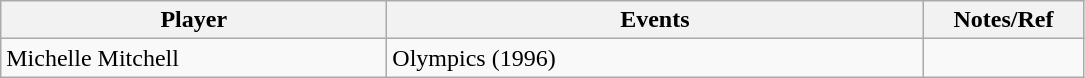<table class="wikitable">
<tr>
<th width=250>Player</th>
<th width=350>Events</th>
<th width=100>Notes/Ref</th>
</tr>
<tr>
<td> Michelle Mitchell</td>
<td>Olympics (1996)</td>
<td></td>
</tr>
</table>
